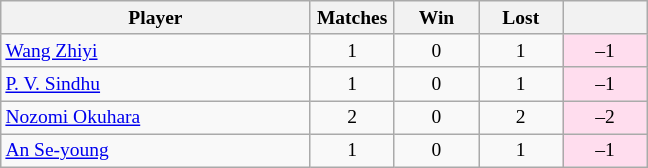<table class=wikitable style="text-align:center; font-size:small">
<tr>
<th width="200">Player</th>
<th width="50">Matches</th>
<th width="50">Win</th>
<th width="50">Lost</th>
<th width="50"></th>
</tr>
<tr>
<td align="left"> <a href='#'>Wang Zhiyi</a></td>
<td>1</td>
<td>0</td>
<td>1</td>
<td bgcolor="#ffddee">–1</td>
</tr>
<tr>
<td align="left"> <a href='#'>P. V. Sindhu</a></td>
<td>1</td>
<td>0</td>
<td>1</td>
<td bgcolor="#ffddee">–1</td>
</tr>
<tr>
<td align="left"> <a href='#'>Nozomi Okuhara</a></td>
<td>2</td>
<td>0</td>
<td>2</td>
<td bgcolor="#ffddee">–2</td>
</tr>
<tr>
<td align="left"> <a href='#'>An Se-young</a></td>
<td>1</td>
<td>0</td>
<td>1</td>
<td bgcolor="#ffddee">–1</td>
</tr>
</table>
